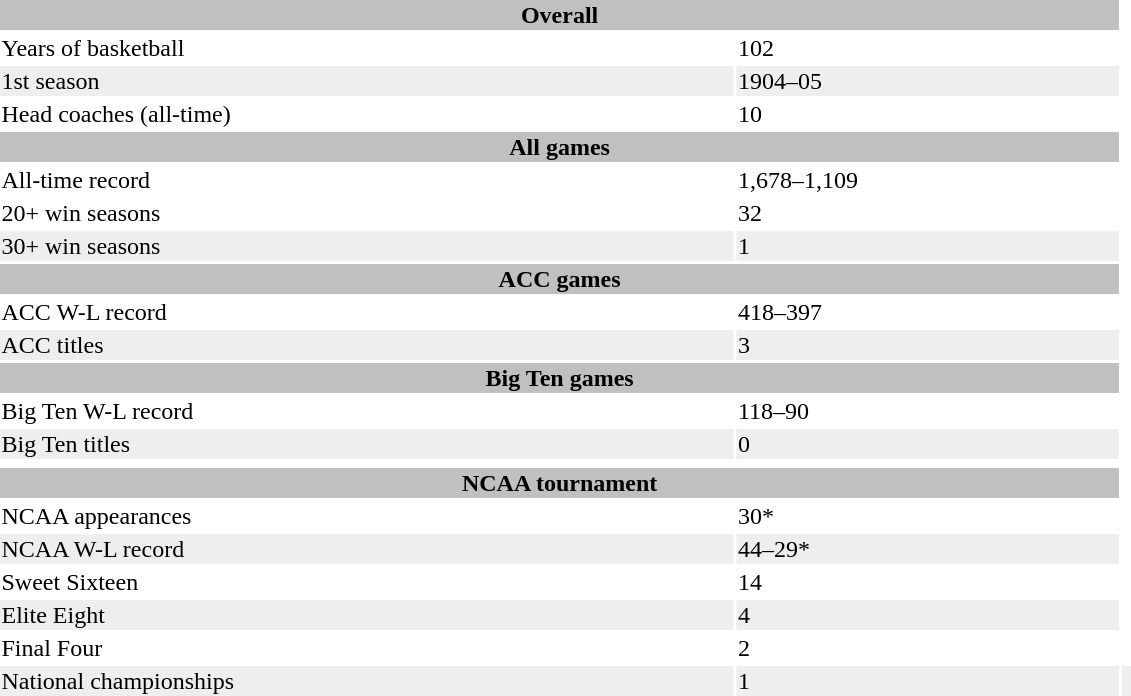<table width=60% class="toccolours">
<tr>
<th colspan=2 bgcolor=silver>Overall</th>
</tr>
<tr>
<td>Years of basketball</td>
<td>102</td>
</tr>
<tr bgcolor=#eeeeee>
<td>1st season</td>
<td>1904–05</td>
</tr>
<tr>
<td>Head coaches (all-time)</td>
<td>10</td>
</tr>
<tr>
<th colspan=2 bgcolor=silver>All games</th>
</tr>
<tr>
<td>All-time record</td>
<td>1,678–1,109</td>
</tr>
<tr>
<td>20+ win seasons</td>
<td>32</td>
</tr>
<tr bgcolor=#eeeeee>
<td>30+ win seasons</td>
<td>1</td>
</tr>
<tr>
<th colspan=2 bgcolor=silver>ACC games</th>
</tr>
<tr>
<td>ACC W-L record</td>
<td>418–397</td>
</tr>
<tr bgcolor=#eeeeee>
<td>ACC titles</td>
<td>3</td>
</tr>
<tr>
<th colspan=2 bgcolor=silver>Big Ten games</th>
</tr>
<tr>
<td>Big Ten W-L record</td>
<td>118–90</td>
</tr>
<tr bgcolor=#eeeeee>
<td>Big Ten titles</td>
<td>0</td>
</tr>
<tr>
</tr>
<tr bgcolor=#eeeeee>
</tr>
<tr>
<th colspan=2 bgcolor=silver>NCAA tournament</th>
</tr>
<tr>
<td>NCAA appearances</td>
<td>30*</td>
</tr>
<tr bgcolor=#eeeeee>
<td>NCAA W-L record</td>
<td>44–29*</td>
</tr>
<tr>
<td>Sweet Sixteen</td>
<td>14</td>
</tr>
<tr bgcolor=#eeeeee>
<td>Elite Eight</td>
<td>4</td>
</tr>
<tr>
<td>Final Four</td>
<td>2</td>
</tr>
<tr bgcolor=#eeeeee>
<td>National championships</td>
<td>1</td>
<th colspan=2 bgcolor=#eeeeee></th>
</tr>
</table>
